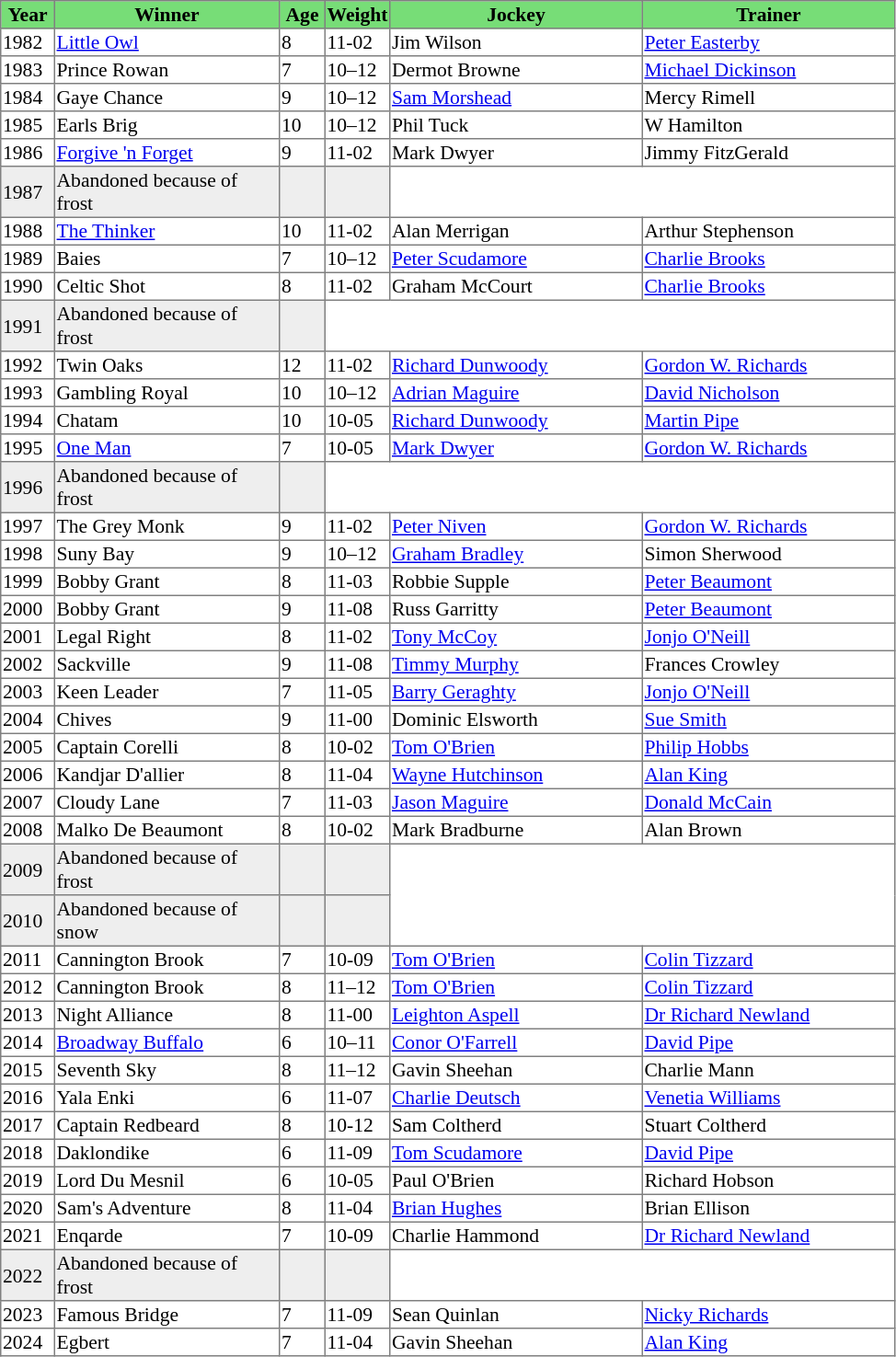<table class = "sortable" | border="1" style="border-collapse: collapse; font-size:90%">
<tr bgcolor="#77dd77" align="center">
<th style="width:36px"><strong>Year</strong></th>
<th style="width:160px"><strong>Winner</strong></th>
<th style="width:30px"><strong>Age</strong></th>
<th style="width:40px"><strong>Weight</strong></th>
<th style="width:180px"><strong>Jockey</strong></th>
<th style="width:180px"><strong>Trainer</strong></th>
</tr>
<tr>
<td>1982</td>
<td><a href='#'>Little Owl</a></td>
<td>8</td>
<td>11-02</td>
<td>Jim Wilson</td>
<td><a href='#'>Peter Easterby</a></td>
</tr>
<tr>
<td>1983</td>
<td>Prince Rowan</td>
<td>7</td>
<td>10–12</td>
<td>Dermot Browne</td>
<td><a href='#'>Michael Dickinson</a></td>
</tr>
<tr>
<td>1984</td>
<td>Gaye Chance</td>
<td>9</td>
<td>10–12</td>
<td><a href='#'>Sam Morshead</a></td>
<td>Mercy Rimell</td>
</tr>
<tr>
<td>1985</td>
<td>Earls Brig</td>
<td>10</td>
<td>10–12</td>
<td>Phil Tuck</td>
<td>W Hamilton</td>
</tr>
<tr>
<td>1986</td>
<td><a href='#'>Forgive 'n Forget</a></td>
<td>9</td>
<td>11-02</td>
<td>Mark Dwyer</td>
<td>Jimmy FitzGerald</td>
</tr>
<tr bgcolor="#eeeeee">
<td>1987 <td>Abandoned because of frost</td></td>
<td></td>
<td></td>
</tr>
<tr>
<td>1988</td>
<td><a href='#'>The Thinker</a></td>
<td>10</td>
<td>11-02</td>
<td>Alan Merrigan</td>
<td>Arthur Stephenson</td>
</tr>
<tr>
<td>1989</td>
<td>Baies</td>
<td>7</td>
<td>10–12</td>
<td><a href='#'>Peter Scudamore</a></td>
<td><a href='#'>Charlie Brooks</a></td>
</tr>
<tr>
<td>1990</td>
<td>Celtic Shot</td>
<td>8</td>
<td>11-02</td>
<td>Graham McCourt</td>
<td><a href='#'>Charlie Brooks</a></td>
</tr>
<tr bgcolor="#eeeeee">
<td>1991 <td>Abandoned because of frost</td></td>
<td></td>
</tr>
<tr>
<td>1992</td>
<td>Twin Oaks</td>
<td>12</td>
<td>11-02</td>
<td><a href='#'>Richard Dunwoody</a></td>
<td><a href='#'>Gordon W. Richards</a></td>
</tr>
<tr>
<td>1993</td>
<td>Gambling Royal</td>
<td>10</td>
<td>10–12</td>
<td><a href='#'>Adrian Maguire</a></td>
<td><a href='#'>David Nicholson</a></td>
</tr>
<tr>
<td>1994</td>
<td>Chatam</td>
<td>10</td>
<td>10-05</td>
<td><a href='#'>Richard Dunwoody</a></td>
<td><a href='#'>Martin Pipe</a></td>
</tr>
<tr>
<td>1995</td>
<td><a href='#'>One Man</a></td>
<td>7</td>
<td>10-05</td>
<td><a href='#'>Mark Dwyer</a></td>
<td><a href='#'>Gordon W. Richards</a></td>
</tr>
<tr bgcolor="#eeeeee">
<td>1996 <td>Abandoned because of frost</td></td>
<td></td>
</tr>
<tr>
<td>1997</td>
<td>The Grey Monk</td>
<td>9</td>
<td>11-02</td>
<td><a href='#'>Peter Niven</a></td>
<td><a href='#'>Gordon W. Richards</a></td>
</tr>
<tr>
<td>1998</td>
<td>Suny Bay</td>
<td>9</td>
<td>10–12</td>
<td><a href='#'>Graham Bradley</a></td>
<td>Simon Sherwood</td>
</tr>
<tr>
<td>1999</td>
<td>Bobby Grant</td>
<td>8</td>
<td>11-03</td>
<td>Robbie Supple</td>
<td><a href='#'>Peter Beaumont</a></td>
</tr>
<tr>
<td>2000</td>
<td>Bobby Grant</td>
<td>9</td>
<td>11-08</td>
<td>Russ Garritty</td>
<td><a href='#'>Peter Beaumont</a></td>
</tr>
<tr>
<td>2001</td>
<td>Legal Right</td>
<td>8</td>
<td>11-02</td>
<td><a href='#'>Tony McCoy</a></td>
<td><a href='#'>Jonjo O'Neill</a></td>
</tr>
<tr>
<td>2002</td>
<td>Sackville</td>
<td>9</td>
<td>11-08</td>
<td><a href='#'>Timmy Murphy</a></td>
<td>Frances Crowley</td>
</tr>
<tr>
<td>2003</td>
<td>Keen Leader</td>
<td>7</td>
<td>11-05</td>
<td><a href='#'>Barry Geraghty</a></td>
<td><a href='#'>Jonjo O'Neill</a></td>
</tr>
<tr>
<td>2004</td>
<td>Chives</td>
<td>9</td>
<td>11-00</td>
<td>Dominic Elsworth</td>
<td><a href='#'>Sue Smith</a></td>
</tr>
<tr>
<td>2005</td>
<td>Captain Corelli</td>
<td>8</td>
<td>10-02</td>
<td><a href='#'>Tom O'Brien</a></td>
<td><a href='#'>Philip Hobbs</a></td>
</tr>
<tr>
<td>2006</td>
<td>Kandjar D'allier</td>
<td>8</td>
<td>11-04</td>
<td><a href='#'>Wayne Hutchinson</a></td>
<td><a href='#'>Alan King</a></td>
</tr>
<tr>
<td>2007</td>
<td>Cloudy Lane</td>
<td>7</td>
<td>11-03</td>
<td><a href='#'>Jason Maguire</a></td>
<td><a href='#'>Donald McCain</a></td>
</tr>
<tr>
<td>2008</td>
<td>Malko De Beaumont</td>
<td>8</td>
<td>10-02</td>
<td>Mark Bradburne</td>
<td>Alan Brown</td>
</tr>
<tr bgcolor="#eeeeee">
<td>2009 <td>Abandoned because of frost</td></td>
<td></td>
<td></td>
</tr>
<tr bgcolor="#eeeeee">
<td>2010 <td>Abandoned because of snow</td></td>
<td></td>
<td></td>
</tr>
<tr>
<td>2011</td>
<td>Cannington Brook</td>
<td>7</td>
<td>10-09</td>
<td><a href='#'>Tom O'Brien</a></td>
<td><a href='#'>Colin Tizzard</a></td>
</tr>
<tr>
<td>2012</td>
<td>Cannington Brook</td>
<td>8</td>
<td>11–12</td>
<td><a href='#'>Tom O'Brien</a></td>
<td><a href='#'>Colin Tizzard</a></td>
</tr>
<tr>
<td>2013</td>
<td>Night Alliance</td>
<td>8</td>
<td>11-00</td>
<td><a href='#'>Leighton Aspell</a></td>
<td><a href='#'>Dr Richard Newland</a></td>
</tr>
<tr>
<td>2014</td>
<td><a href='#'>Broadway Buffalo</a></td>
<td>6</td>
<td>10–11</td>
<td><a href='#'>Conor O'Farrell</a></td>
<td><a href='#'>David Pipe</a></td>
</tr>
<tr>
<td>2015</td>
<td>Seventh Sky</td>
<td>8</td>
<td>11–12</td>
<td>Gavin Sheehan</td>
<td>Charlie Mann</td>
</tr>
<tr>
<td>2016</td>
<td>Yala Enki</td>
<td>6</td>
<td>11-07</td>
<td><a href='#'>Charlie Deutsch</a></td>
<td><a href='#'>Venetia Williams</a></td>
</tr>
<tr>
<td>2017</td>
<td>Captain Redbeard</td>
<td>8</td>
<td>10-12</td>
<td>Sam Coltherd</td>
<td>Stuart Coltherd</td>
</tr>
<tr>
<td>2018</td>
<td>Daklondike</td>
<td>6</td>
<td>11-09</td>
<td><a href='#'>Tom Scudamore</a></td>
<td><a href='#'>David Pipe</a></td>
</tr>
<tr>
<td>2019</td>
<td>Lord Du Mesnil</td>
<td>6</td>
<td>10-05</td>
<td>Paul O'Brien</td>
<td>Richard Hobson</td>
</tr>
<tr>
<td>2020</td>
<td>Sam's Adventure</td>
<td>8</td>
<td>11-04</td>
<td><a href='#'>Brian Hughes</a></td>
<td>Brian Ellison</td>
</tr>
<tr>
<td>2021</td>
<td>Enqarde</td>
<td>7</td>
<td>10-09</td>
<td>Charlie Hammond</td>
<td><a href='#'>Dr Richard Newland</a></td>
</tr>
<tr bgcolor="#eeeeee">
<td>2022 <td>Abandoned because of frost</td></td>
<td></td>
<td></td>
</tr>
<tr>
<td>2023</td>
<td>Famous Bridge</td>
<td>7</td>
<td>11-09</td>
<td>Sean Quinlan</td>
<td><a href='#'>Nicky Richards</a></td>
</tr>
<tr>
<td>2024</td>
<td>Egbert</td>
<td>7</td>
<td>11-04</td>
<td>Gavin Sheehan</td>
<td><a href='#'>Alan King</a></td>
</tr>
</table>
